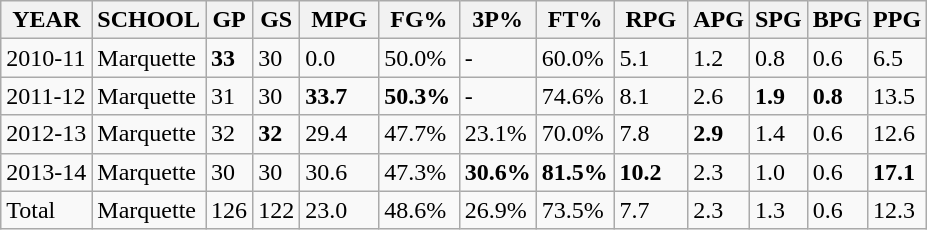<table class="wikitable">
<tr>
<th>YEAR</th>
<th>SCHOOL</th>
<th>GP</th>
<th>GS</th>
<th> MPG </th>
<th> FG% </th>
<th> 3P% </th>
<th> FT% </th>
<th> RPG </th>
<th>APG</th>
<th>SPG</th>
<th>BPG</th>
<th>PPG</th>
</tr>
<tr>
<td>2010-11</td>
<td>Marquette</td>
<td><strong>33</strong></td>
<td>30</td>
<td>0.0</td>
<td>50.0%</td>
<td>-</td>
<td>60.0%</td>
<td>5.1</td>
<td>1.2</td>
<td>0.8</td>
<td>0.6</td>
<td>6.5</td>
</tr>
<tr>
<td>2011-12</td>
<td>Marquette</td>
<td>31</td>
<td>30</td>
<td><strong>33.7</strong></td>
<td><strong>50.3%</strong></td>
<td>-</td>
<td>74.6%</td>
<td>8.1</td>
<td>2.6</td>
<td><strong>1.9</strong></td>
<td><strong>0.8</strong></td>
<td>13.5</td>
</tr>
<tr>
<td>2012-13</td>
<td>Marquette</td>
<td>32</td>
<td><strong>32</strong></td>
<td>29.4</td>
<td>47.7%</td>
<td>23.1%</td>
<td>70.0%</td>
<td>7.8</td>
<td><strong>2.9</strong></td>
<td>1.4</td>
<td>0.6</td>
<td>12.6</td>
</tr>
<tr>
<td>2013-14</td>
<td>Marquette</td>
<td>30</td>
<td>30</td>
<td>30.6</td>
<td>47.3%</td>
<td><strong>30.6%</strong></td>
<td><strong>81.5%</strong></td>
<td><strong>10.2</strong></td>
<td>2.3</td>
<td>1.0</td>
<td>0.6</td>
<td><strong>17.1</strong></td>
</tr>
<tr>
<td>Total</td>
<td>Marquette</td>
<td>126</td>
<td>122</td>
<td>23.0</td>
<td>48.6%</td>
<td>26.9%</td>
<td>73.5%</td>
<td>7.7</td>
<td>2.3</td>
<td>1.3</td>
<td>0.6</td>
<td>12.3</td>
</tr>
</table>
